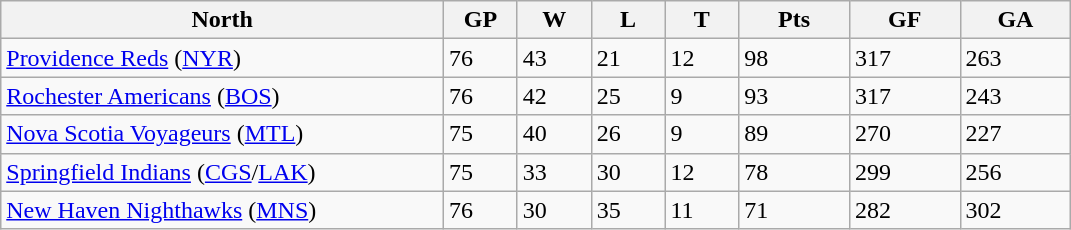<table class="wikitable">
<tr>
<th bgcolor="#DDDDFF" width="30%">North</th>
<th bgcolor="#DDDDFF" width="5%">GP</th>
<th bgcolor="#DDDDFF" width="5%">W</th>
<th bgcolor="#DDDDFF" width="5%">L</th>
<th bgcolor="#DDDDFF" width="5%">T</th>
<th bgcolor="#DDDDFF" width="7.5%">Pts</th>
<th bgcolor="#DDDDFF" width="7.5%">GF</th>
<th bgcolor="#DDDDFF" width="7.5%">GA</th>
</tr>
<tr>
<td><a href='#'>Providence Reds</a> (<a href='#'>NYR</a>)</td>
<td>76</td>
<td>43</td>
<td>21</td>
<td>12</td>
<td>98</td>
<td>317</td>
<td>263</td>
</tr>
<tr>
<td><a href='#'>Rochester Americans</a> (<a href='#'>BOS</a>)</td>
<td>76</td>
<td>42</td>
<td>25</td>
<td>9</td>
<td>93</td>
<td>317</td>
<td>243</td>
</tr>
<tr>
<td><a href='#'>Nova Scotia Voyageurs</a> (<a href='#'>MTL</a>)</td>
<td>75</td>
<td>40</td>
<td>26</td>
<td>9</td>
<td>89</td>
<td>270</td>
<td>227</td>
</tr>
<tr>
<td><a href='#'>Springfield Indians</a> (<a href='#'>CGS</a>/<a href='#'>LAK</a>)</td>
<td>75</td>
<td>33</td>
<td>30</td>
<td>12</td>
<td>78</td>
<td>299</td>
<td>256</td>
</tr>
<tr>
<td><a href='#'>New Haven Nighthawks</a> (<a href='#'>MNS</a>)</td>
<td>76</td>
<td>30</td>
<td>35</td>
<td>11</td>
<td>71</td>
<td>282</td>
<td>302</td>
</tr>
</table>
